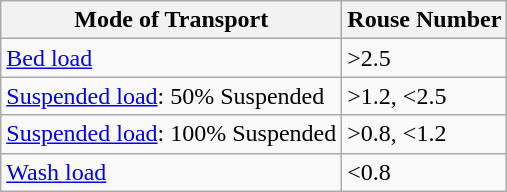<table class="wikitable">
<tr>
<th>Mode of Transport</th>
<th>Rouse Number</th>
</tr>
<tr>
<td><a href='#'>Bed load</a></td>
<td>>2.5</td>
</tr>
<tr>
<td><a href='#'>Suspended load</a>: 50% Suspended</td>
<td>>1.2, <2.5</td>
</tr>
<tr>
<td><a href='#'>Suspended load</a>: 100% Suspended</td>
<td>>0.8, <1.2</td>
</tr>
<tr>
<td><a href='#'>Wash load</a></td>
<td><0.8</td>
</tr>
</table>
